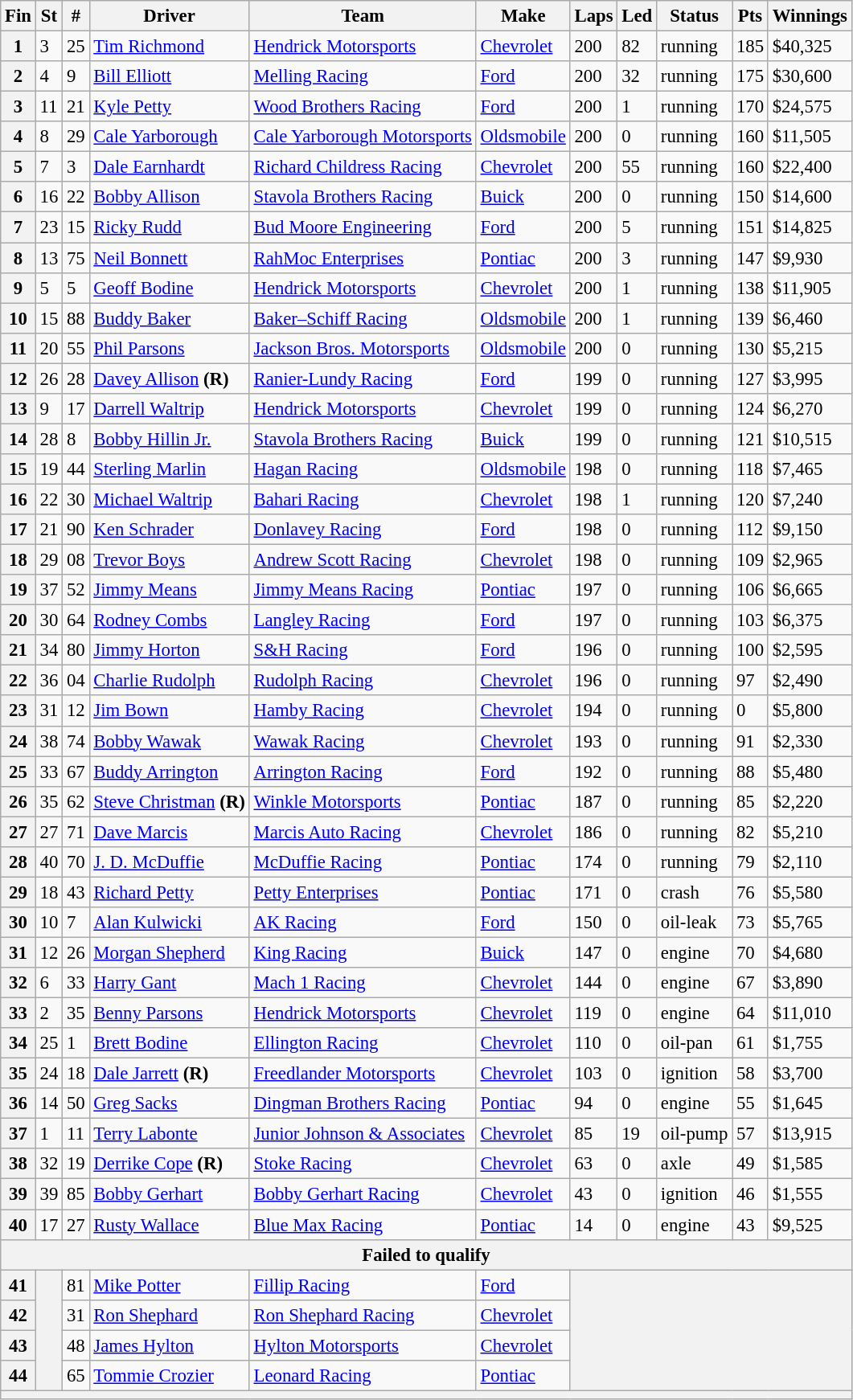<table class="wikitable" style="font-size:95%">
<tr>
<th>Fin</th>
<th>St</th>
<th>#</th>
<th>Driver</th>
<th>Team</th>
<th>Make</th>
<th>Laps</th>
<th>Led</th>
<th>Status</th>
<th>Pts</th>
<th>Winnings</th>
</tr>
<tr>
<th>1</th>
<td>3</td>
<td>25</td>
<td><a href='#'>Tim Richmond</a></td>
<td><a href='#'>Hendrick Motorsports</a></td>
<td><a href='#'>Chevrolet</a></td>
<td>200</td>
<td>82</td>
<td>running</td>
<td>185</td>
<td>$40,325</td>
</tr>
<tr>
<th>2</th>
<td>4</td>
<td>9</td>
<td><a href='#'>Bill Elliott</a></td>
<td><a href='#'>Melling Racing</a></td>
<td><a href='#'>Ford</a></td>
<td>200</td>
<td>32</td>
<td>running</td>
<td>175</td>
<td>$30,600</td>
</tr>
<tr>
<th>3</th>
<td>11</td>
<td>21</td>
<td><a href='#'>Kyle Petty</a></td>
<td><a href='#'>Wood Brothers Racing</a></td>
<td><a href='#'>Ford</a></td>
<td>200</td>
<td>1</td>
<td>running</td>
<td>170</td>
<td>$24,575</td>
</tr>
<tr>
<th>4</th>
<td>8</td>
<td>29</td>
<td><a href='#'>Cale Yarborough</a></td>
<td><a href='#'>Cale Yarborough Motorsports</a></td>
<td><a href='#'>Oldsmobile</a></td>
<td>200</td>
<td>0</td>
<td>running</td>
<td>160</td>
<td>$11,505</td>
</tr>
<tr>
<th>5</th>
<td>7</td>
<td>3</td>
<td><a href='#'>Dale Earnhardt</a></td>
<td><a href='#'>Richard Childress Racing</a></td>
<td><a href='#'>Chevrolet</a></td>
<td>200</td>
<td>55</td>
<td>running</td>
<td>160</td>
<td>$22,400</td>
</tr>
<tr>
<th>6</th>
<td>16</td>
<td>22</td>
<td><a href='#'>Bobby Allison</a></td>
<td><a href='#'>Stavola Brothers Racing</a></td>
<td><a href='#'>Buick</a></td>
<td>200</td>
<td>0</td>
<td>running</td>
<td>150</td>
<td>$14,600</td>
</tr>
<tr>
<th>7</th>
<td>23</td>
<td>15</td>
<td><a href='#'>Ricky Rudd</a></td>
<td><a href='#'>Bud Moore Engineering</a></td>
<td><a href='#'>Ford</a></td>
<td>200</td>
<td>5</td>
<td>running</td>
<td>151</td>
<td>$14,825</td>
</tr>
<tr>
<th>8</th>
<td>13</td>
<td>75</td>
<td><a href='#'>Neil Bonnett</a></td>
<td><a href='#'>RahMoc Enterprises</a></td>
<td><a href='#'>Pontiac</a></td>
<td>200</td>
<td>3</td>
<td>running</td>
<td>147</td>
<td>$9,930</td>
</tr>
<tr>
<th>9</th>
<td>5</td>
<td>5</td>
<td><a href='#'>Geoff Bodine</a></td>
<td><a href='#'>Hendrick Motorsports</a></td>
<td><a href='#'>Chevrolet</a></td>
<td>200</td>
<td>1</td>
<td>running</td>
<td>138</td>
<td>$11,905</td>
</tr>
<tr>
<th>10</th>
<td>15</td>
<td>88</td>
<td><a href='#'>Buddy Baker</a></td>
<td><a href='#'>Baker–Schiff Racing</a></td>
<td><a href='#'>Oldsmobile</a></td>
<td>200</td>
<td>1</td>
<td>running</td>
<td>139</td>
<td>$6,460</td>
</tr>
<tr>
<th>11</th>
<td>20</td>
<td>55</td>
<td><a href='#'>Phil Parsons</a></td>
<td><a href='#'>Jackson Bros. Motorsports</a></td>
<td><a href='#'>Oldsmobile</a></td>
<td>200</td>
<td>0</td>
<td>running</td>
<td>130</td>
<td>$5,215</td>
</tr>
<tr>
<th>12</th>
<td>26</td>
<td>28</td>
<td><a href='#'>Davey Allison</a> <strong>(R)</strong></td>
<td><a href='#'>Ranier-Lundy Racing</a></td>
<td><a href='#'>Ford</a></td>
<td>199</td>
<td>0</td>
<td>running</td>
<td>127</td>
<td>$3,995</td>
</tr>
<tr>
<th>13</th>
<td>9</td>
<td>17</td>
<td><a href='#'>Darrell Waltrip</a></td>
<td><a href='#'>Hendrick Motorsports</a></td>
<td><a href='#'>Chevrolet</a></td>
<td>199</td>
<td>0</td>
<td>running</td>
<td>124</td>
<td>$6,270</td>
</tr>
<tr>
<th>14</th>
<td>28</td>
<td>8</td>
<td><a href='#'>Bobby Hillin Jr.</a></td>
<td><a href='#'>Stavola Brothers Racing</a></td>
<td><a href='#'>Buick</a></td>
<td>199</td>
<td>0</td>
<td>running</td>
<td>121</td>
<td>$10,515</td>
</tr>
<tr>
<th>15</th>
<td>19</td>
<td>44</td>
<td><a href='#'>Sterling Marlin</a></td>
<td><a href='#'>Hagan Racing</a></td>
<td><a href='#'>Oldsmobile</a></td>
<td>198</td>
<td>0</td>
<td>running</td>
<td>118</td>
<td>$7,465</td>
</tr>
<tr>
<th>16</th>
<td>22</td>
<td>30</td>
<td><a href='#'>Michael Waltrip</a></td>
<td><a href='#'>Bahari Racing</a></td>
<td><a href='#'>Chevrolet</a></td>
<td>198</td>
<td>1</td>
<td>running</td>
<td>120</td>
<td>$7,240</td>
</tr>
<tr>
<th>17</th>
<td>21</td>
<td>90</td>
<td><a href='#'>Ken Schrader</a></td>
<td><a href='#'>Donlavey Racing</a></td>
<td><a href='#'>Ford</a></td>
<td>198</td>
<td>0</td>
<td>running</td>
<td>112</td>
<td>$9,150</td>
</tr>
<tr>
<th>18</th>
<td>29</td>
<td>08</td>
<td><a href='#'>Trevor Boys</a></td>
<td><a href='#'>Andrew Scott Racing</a></td>
<td><a href='#'>Chevrolet</a></td>
<td>198</td>
<td>0</td>
<td>running</td>
<td>109</td>
<td>$2,965</td>
</tr>
<tr>
<th>19</th>
<td>37</td>
<td>52</td>
<td><a href='#'>Jimmy Means</a></td>
<td><a href='#'>Jimmy Means Racing</a></td>
<td><a href='#'>Pontiac</a></td>
<td>197</td>
<td>0</td>
<td>running</td>
<td>106</td>
<td>$6,665</td>
</tr>
<tr>
<th>20</th>
<td>30</td>
<td>64</td>
<td><a href='#'>Rodney Combs</a></td>
<td><a href='#'>Langley Racing</a></td>
<td><a href='#'>Ford</a></td>
<td>197</td>
<td>0</td>
<td>running</td>
<td>103</td>
<td>$6,375</td>
</tr>
<tr>
<th>21</th>
<td>34</td>
<td>80</td>
<td><a href='#'>Jimmy Horton</a></td>
<td><a href='#'>S&H Racing</a></td>
<td><a href='#'>Ford</a></td>
<td>196</td>
<td>0</td>
<td>running</td>
<td>100</td>
<td>$2,595</td>
</tr>
<tr>
<th>22</th>
<td>36</td>
<td>04</td>
<td><a href='#'>Charlie Rudolph</a></td>
<td><a href='#'>Rudolph Racing</a></td>
<td><a href='#'>Chevrolet</a></td>
<td>196</td>
<td>0</td>
<td>running</td>
<td>97</td>
<td>$2,490</td>
</tr>
<tr>
<th>23</th>
<td>31</td>
<td>12</td>
<td><a href='#'>Jim Bown</a></td>
<td><a href='#'>Hamby Racing</a></td>
<td><a href='#'>Chevrolet</a></td>
<td>194</td>
<td>0</td>
<td>running</td>
<td>0</td>
<td>$5,800</td>
</tr>
<tr>
<th>24</th>
<td>38</td>
<td>74</td>
<td><a href='#'>Bobby Wawak</a></td>
<td><a href='#'>Wawak Racing</a></td>
<td><a href='#'>Chevrolet</a></td>
<td>193</td>
<td>0</td>
<td>running</td>
<td>91</td>
<td>$2,330</td>
</tr>
<tr>
<th>25</th>
<td>33</td>
<td>67</td>
<td><a href='#'>Buddy Arrington</a></td>
<td><a href='#'>Arrington Racing</a></td>
<td><a href='#'>Ford</a></td>
<td>192</td>
<td>0</td>
<td>running</td>
<td>88</td>
<td>$5,480</td>
</tr>
<tr>
<th>26</th>
<td>35</td>
<td>62</td>
<td><a href='#'>Steve Christman</a> <strong>(R)</strong></td>
<td><a href='#'>Winkle Motorsports</a></td>
<td><a href='#'>Pontiac</a></td>
<td>187</td>
<td>0</td>
<td>running</td>
<td>85</td>
<td>$2,220</td>
</tr>
<tr>
<th>27</th>
<td>27</td>
<td>71</td>
<td><a href='#'>Dave Marcis</a></td>
<td><a href='#'>Marcis Auto Racing</a></td>
<td><a href='#'>Chevrolet</a></td>
<td>186</td>
<td>0</td>
<td>running</td>
<td>82</td>
<td>$5,210</td>
</tr>
<tr>
<th>28</th>
<td>40</td>
<td>70</td>
<td><a href='#'>J. D. McDuffie</a></td>
<td><a href='#'>McDuffie Racing</a></td>
<td><a href='#'>Pontiac</a></td>
<td>174</td>
<td>0</td>
<td>running</td>
<td>79</td>
<td>$2,110</td>
</tr>
<tr>
<th>29</th>
<td>18</td>
<td>43</td>
<td><a href='#'>Richard Petty</a></td>
<td><a href='#'>Petty Enterprises</a></td>
<td><a href='#'>Pontiac</a></td>
<td>171</td>
<td>0</td>
<td>crash</td>
<td>76</td>
<td>$5,580</td>
</tr>
<tr>
<th>30</th>
<td>10</td>
<td>7</td>
<td><a href='#'>Alan Kulwicki</a></td>
<td><a href='#'>AK Racing</a></td>
<td><a href='#'>Ford</a></td>
<td>150</td>
<td>0</td>
<td>oil-leak</td>
<td>73</td>
<td>$5,765</td>
</tr>
<tr>
<th>31</th>
<td>12</td>
<td>26</td>
<td><a href='#'>Morgan Shepherd</a></td>
<td><a href='#'>King Racing</a></td>
<td><a href='#'>Buick</a></td>
<td>147</td>
<td>0</td>
<td>engine</td>
<td>70</td>
<td>$4,680</td>
</tr>
<tr>
<th>32</th>
<td>6</td>
<td>33</td>
<td><a href='#'>Harry Gant</a></td>
<td><a href='#'>Mach 1 Racing</a></td>
<td><a href='#'>Chevrolet</a></td>
<td>144</td>
<td>0</td>
<td>engine</td>
<td>67</td>
<td>$3,890</td>
</tr>
<tr>
<th>33</th>
<td>2</td>
<td>35</td>
<td><a href='#'>Benny Parsons</a></td>
<td><a href='#'>Hendrick Motorsports</a></td>
<td><a href='#'>Chevrolet</a></td>
<td>119</td>
<td>0</td>
<td>engine</td>
<td>64</td>
<td>$11,010</td>
</tr>
<tr>
<th>34</th>
<td>25</td>
<td>1</td>
<td><a href='#'>Brett Bodine</a></td>
<td><a href='#'>Ellington Racing</a></td>
<td><a href='#'>Chevrolet</a></td>
<td>110</td>
<td>0</td>
<td>oil-pan</td>
<td>61</td>
<td>$1,755</td>
</tr>
<tr>
<th>35</th>
<td>24</td>
<td>18</td>
<td><a href='#'>Dale Jarrett</a> <strong>(R)</strong></td>
<td><a href='#'>Freedlander Motorsports</a></td>
<td><a href='#'>Chevrolet</a></td>
<td>103</td>
<td>0</td>
<td>ignition</td>
<td>58</td>
<td>$3,700</td>
</tr>
<tr>
<th>36</th>
<td>14</td>
<td>50</td>
<td><a href='#'>Greg Sacks</a></td>
<td><a href='#'>Dingman Brothers Racing</a></td>
<td><a href='#'>Pontiac</a></td>
<td>94</td>
<td>0</td>
<td>engine</td>
<td>55</td>
<td>$1,645</td>
</tr>
<tr>
<th>37</th>
<td>1</td>
<td>11</td>
<td><a href='#'>Terry Labonte</a></td>
<td><a href='#'>Junior Johnson & Associates</a></td>
<td><a href='#'>Chevrolet</a></td>
<td>85</td>
<td>19</td>
<td>oil-pump</td>
<td>57</td>
<td>$13,915</td>
</tr>
<tr>
<th>38</th>
<td>32</td>
<td>19</td>
<td><a href='#'>Derrike Cope</a> <strong>(R)</strong></td>
<td><a href='#'>Stoke Racing</a></td>
<td><a href='#'>Chevrolet</a></td>
<td>63</td>
<td>0</td>
<td>axle</td>
<td>49</td>
<td>$1,585</td>
</tr>
<tr>
<th>39</th>
<td>39</td>
<td>85</td>
<td><a href='#'>Bobby Gerhart</a></td>
<td><a href='#'>Bobby Gerhart Racing</a></td>
<td><a href='#'>Chevrolet</a></td>
<td>43</td>
<td>0</td>
<td>ignition</td>
<td>46</td>
<td>$1,555</td>
</tr>
<tr>
<th>40</th>
<td>17</td>
<td>27</td>
<td><a href='#'>Rusty Wallace</a></td>
<td><a href='#'>Blue Max Racing</a></td>
<td><a href='#'>Pontiac</a></td>
<td>14</td>
<td>0</td>
<td>engine</td>
<td>43</td>
<td>$9,525</td>
</tr>
<tr>
<th colspan="11">Failed to qualify</th>
</tr>
<tr>
<th>41</th>
<th rowspan="4"></th>
<td>81</td>
<td><a href='#'>Mike Potter</a></td>
<td><a href='#'>Fillip Racing</a></td>
<td><a href='#'>Ford</a></td>
<th colspan="5" rowspan="4"></th>
</tr>
<tr>
<th>42</th>
<td>31</td>
<td><a href='#'>Ron Shephard</a></td>
<td><a href='#'>Ron Shephard Racing</a></td>
<td><a href='#'>Chevrolet</a></td>
</tr>
<tr>
<th>43</th>
<td>48</td>
<td><a href='#'>James Hylton</a></td>
<td><a href='#'>Hylton Motorsports</a></td>
<td><a href='#'>Chevrolet</a></td>
</tr>
<tr>
<th>44</th>
<td>65</td>
<td><a href='#'>Tommie Crozier</a></td>
<td><a href='#'>Leonard Racing</a></td>
<td><a href='#'>Pontiac</a></td>
</tr>
<tr>
<th colspan="11"></th>
</tr>
</table>
